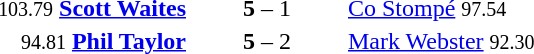<table style="text-align:center">
<tr>
<th width=223></th>
<th width=100></th>
<th width=223></th>
</tr>
<tr>
<td align=right><small><span>103.79</span></small> <strong><a href='#'>Scott Waites</a></strong> </td>
<td><strong>5</strong> – 1</td>
<td align=left> <a href='#'>Co Stompé</a> <small><span>97.54</span></small></td>
</tr>
<tr>
<td align=right><small><span>94.81</span></small> <strong><a href='#'>Phil Taylor</a></strong> </td>
<td><strong>5</strong> – 2</td>
<td align=left> <a href='#'>Mark Webster</a> <small><span>92.30</span></small></td>
</tr>
</table>
